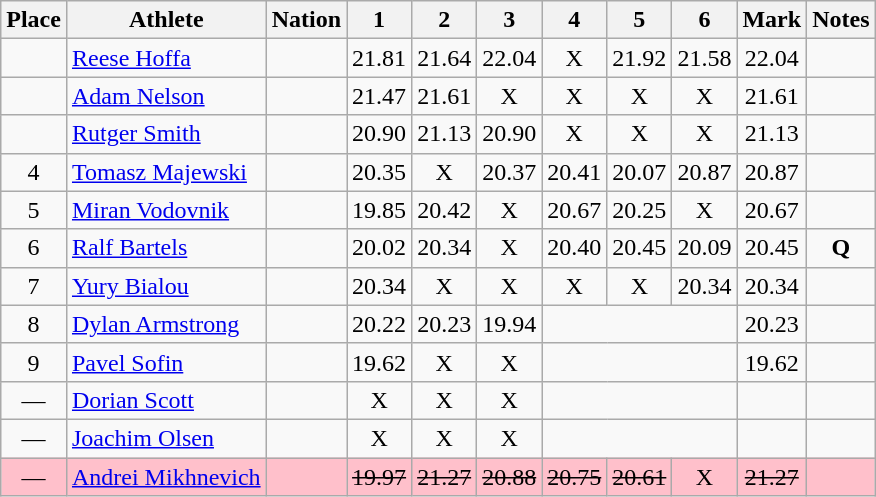<table class="wikitable sortable" style="text-align:center">
<tr>
<th>Place</th>
<th>Athlete</th>
<th>Nation</th>
<th>1</th>
<th>2</th>
<th>3</th>
<th>4</th>
<th>5</th>
<th>6</th>
<th>Mark</th>
<th>Notes</th>
</tr>
<tr>
<td></td>
<td style="text-align:left"><a href='#'>Reese Hoffa</a></td>
<td align=left></td>
<td>21.81</td>
<td>21.64</td>
<td>22.04</td>
<td>X</td>
<td>21.92</td>
<td>21.58</td>
<td>22.04</td>
<td></td>
</tr>
<tr>
<td></td>
<td style="text-align:left"><a href='#'>Adam Nelson</a></td>
<td align=left></td>
<td>21.47</td>
<td>21.61</td>
<td>X</td>
<td>X</td>
<td>X</td>
<td>X</td>
<td>21.61</td>
<td></td>
</tr>
<tr>
<td></td>
<td style="text-align:left"><a href='#'>Rutger Smith</a></td>
<td align=left></td>
<td>20.90</td>
<td>21.13</td>
<td>20.90</td>
<td>X</td>
<td>X</td>
<td>X</td>
<td>21.13</td>
<td></td>
</tr>
<tr>
<td>4</td>
<td style="text-align:left"><a href='#'>Tomasz Majewski</a></td>
<td align=left></td>
<td>20.35</td>
<td>X</td>
<td>20.37</td>
<td>20.41</td>
<td>20.07</td>
<td>20.87</td>
<td>20.87</td>
<td></td>
</tr>
<tr>
<td>5</td>
<td style="text-align:left"><a href='#'>Miran Vodovnik</a></td>
<td align=left></td>
<td>19.85</td>
<td>20.42</td>
<td>X</td>
<td>20.67</td>
<td>20.25</td>
<td>X</td>
<td>20.67</td>
<td></td>
</tr>
<tr>
<td>6</td>
<td style="text-align:left"><a href='#'>Ralf Bartels</a></td>
<td align=left></td>
<td>20.02</td>
<td>20.34</td>
<td>X</td>
<td>20.40</td>
<td>20.45</td>
<td>20.09</td>
<td>20.45</td>
<td><strong>Q</strong></td>
</tr>
<tr>
<td>7</td>
<td style="text-align:left"><a href='#'>Yury Bialou</a></td>
<td align=left></td>
<td>20.34</td>
<td>X</td>
<td>X</td>
<td>X</td>
<td>X</td>
<td>20.34</td>
<td>20.34</td>
<td></td>
</tr>
<tr>
<td>8</td>
<td style="text-align:left"><a href='#'>Dylan Armstrong</a></td>
<td align=left></td>
<td>20.22</td>
<td>20.23</td>
<td>19.94</td>
<td colspan="3"></td>
<td>20.23</td>
<td></td>
</tr>
<tr>
<td>9</td>
<td style="text-align:left"><a href='#'>Pavel Sofin</a></td>
<td align=left></td>
<td>19.62</td>
<td>X</td>
<td>X</td>
<td colspan="3"></td>
<td>19.62</td>
<td></td>
</tr>
<tr>
<td>—</td>
<td style="text-align:left"><a href='#'>Dorian Scott</a></td>
<td align=left></td>
<td>X</td>
<td>X</td>
<td>X</td>
<td colspan="3"></td>
<td></td>
<td></td>
</tr>
<tr>
<td>—</td>
<td style="text-align:left"><a href='#'>Joachim Olsen</a></td>
<td align=left></td>
<td>X</td>
<td>X</td>
<td>X</td>
<td colspan="3"></td>
<td></td>
<td></td>
</tr>
<tr bgcolor=pink>
<td>—</td>
<td style="text-align:left"><a href='#'>Andrei Mikhnevich</a></td>
<td align=left></td>
<td><s>19.97 </s></td>
<td><s>21.27 </s></td>
<td><s>20.88 </s></td>
<td><s>20.75 </s></td>
<td><s>20.61 </s></td>
<td>X</td>
<td><s>21.27 </s></td>
<td></td>
</tr>
</table>
